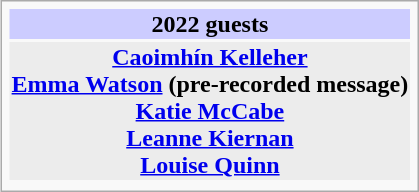<table class="infobox" style="text-align:center;">
<tr>
<th style="background:#ccf;">2022 guests</th>
</tr>
<tr>
<th style="background:#ececec;"><a href='#'>Caoimhín Kelleher</a> <br> <a href='#'>Emma Watson</a> (pre-recorded message) <br> <a href='#'>Katie McCabe</a> <br> <a href='#'>Leanne Kiernan</a> <br> <a href='#'>Louise Quinn</a></th>
</tr>
<tr>
</tr>
</table>
